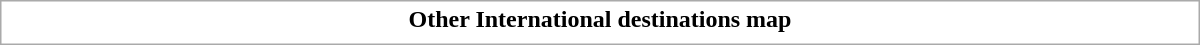<table class="collapsible uncollapsed" style="border:1px #aaa solid; width:50em; margin:0.2em auto">
<tr>
<th>Other International destinations map</th>
</tr>
<tr>
<td></td>
</tr>
</table>
